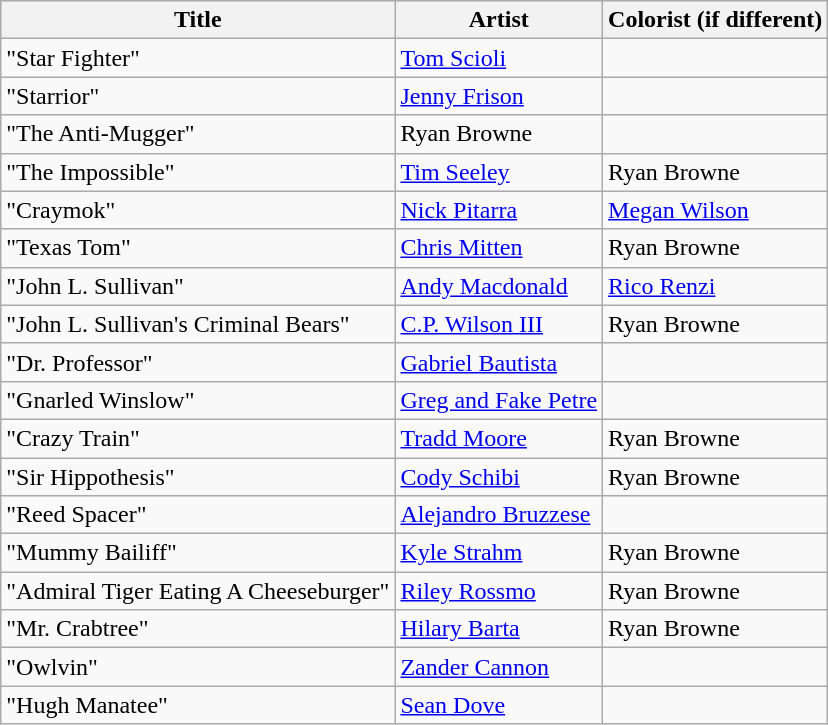<table class="wikitable">
<tr>
<th>Title</th>
<th>Artist</th>
<th>Colorist (if different)</th>
</tr>
<tr>
<td>"Star Fighter"</td>
<td><a href='#'>Tom Scioli</a></td>
<td></td>
</tr>
<tr>
<td>"Starrior"</td>
<td><a href='#'>Jenny Frison</a></td>
<td></td>
</tr>
<tr>
<td>"The Anti-Mugger"</td>
<td>Ryan Browne</td>
<td></td>
</tr>
<tr>
<td>"The Impossible"</td>
<td><a href='#'>Tim Seeley</a></td>
<td>Ryan Browne</td>
</tr>
<tr>
<td>"Craymok"</td>
<td><a href='#'>Nick Pitarra</a></td>
<td><a href='#'>Megan Wilson</a></td>
</tr>
<tr>
<td>"Texas Tom"</td>
<td><a href='#'>Chris Mitten</a></td>
<td>Ryan Browne</td>
</tr>
<tr>
<td>"John L. Sullivan"</td>
<td><a href='#'>Andy Macdonald</a></td>
<td><a href='#'>Rico Renzi</a></td>
</tr>
<tr>
<td>"John L. Sullivan's Criminal Bears"</td>
<td><a href='#'>C.P. Wilson III</a></td>
<td>Ryan Browne</td>
</tr>
<tr>
<td>"Dr. Professor"</td>
<td><a href='#'>Gabriel Bautista</a></td>
<td></td>
</tr>
<tr>
<td>"Gnarled Winslow"</td>
<td><a href='#'>Greg and Fake Petre</a></td>
<td></td>
</tr>
<tr>
<td>"Crazy Train"</td>
<td><a href='#'>Tradd Moore</a></td>
<td>Ryan Browne</td>
</tr>
<tr>
<td>"Sir Hippothesis"</td>
<td><a href='#'>Cody Schibi</a></td>
<td>Ryan Browne</td>
</tr>
<tr>
<td>"Reed Spacer"</td>
<td><a href='#'>Alejandro Bruzzese</a></td>
<td></td>
</tr>
<tr>
<td>"Mummy Bailiff"</td>
<td><a href='#'>Kyle Strahm</a></td>
<td>Ryan Browne</td>
</tr>
<tr>
<td>"Admiral Tiger Eating A Cheeseburger"</td>
<td><a href='#'>Riley Rossmo</a></td>
<td>Ryan Browne</td>
</tr>
<tr>
<td>"Mr. Crabtree"</td>
<td><a href='#'>Hilary Barta</a></td>
<td>Ryan Browne</td>
</tr>
<tr>
<td>"Owlvin"</td>
<td><a href='#'>Zander Cannon</a></td>
<td></td>
</tr>
<tr>
<td>"Hugh Manatee"</td>
<td><a href='#'>Sean Dove</a></td>
<td></td>
</tr>
</table>
